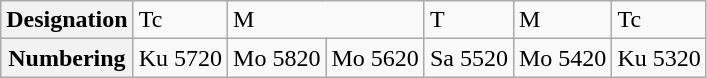<table class="wikitable">
<tr>
<th>Designation</th>
<td>Tc</td>
<td colspan="2">M</td>
<td>T</td>
<td>M</td>
<td>Tc</td>
</tr>
<tr>
<th>Numbering</th>
<td>Ku 5720</td>
<td>Mo 5820</td>
<td>Mo 5620</td>
<td>Sa 5520</td>
<td>Mo 5420</td>
<td>Ku 5320</td>
</tr>
</table>
